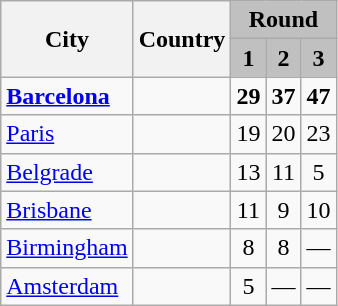<table class="wikitable">
<tr>
<th rowspan=2>City</th>
<th rowspan=2>Country</th>
<th colspan=3 style="background:silver;">Round</th>
</tr>
<tr>
<th style="background:silver;">1</th>
<th style="background:silver;">2</th>
<th style="background:silver;">3</th>
</tr>
<tr>
<td><strong><a href='#'>Barcelona</a></strong></td>
<td><strong></strong></td>
<td style="text-align:center;"><strong>29</strong></td>
<td style="text-align:center;"><strong>37</strong></td>
<td style="text-align:center;"><strong>47</strong></td>
</tr>
<tr>
<td><a href='#'>Paris</a></td>
<td></td>
<td style="text-align:center;">19</td>
<td style="text-align:center;">20</td>
<td style="text-align:center;">23</td>
</tr>
<tr>
<td><a href='#'>Belgrade</a></td>
<td></td>
<td style="text-align:center;">13</td>
<td style="text-align:center;">11</td>
<td style="text-align:center;">5</td>
</tr>
<tr>
<td><a href='#'>Brisbane</a></td>
<td></td>
<td style="text-align:center;">11</td>
<td style="text-align:center;">9</td>
<td style="text-align:center;">10</td>
</tr>
<tr>
<td><a href='#'>Birmingham</a></td>
<td></td>
<td style="text-align:center;">8</td>
<td style="text-align:center;">8</td>
<td style="text-align:center;">—</td>
</tr>
<tr>
<td><a href='#'>Amsterdam</a></td>
<td></td>
<td style="text-align:center;">5</td>
<td style="text-align:center;">—</td>
<td style="text-align:center;">—</td>
</tr>
</table>
